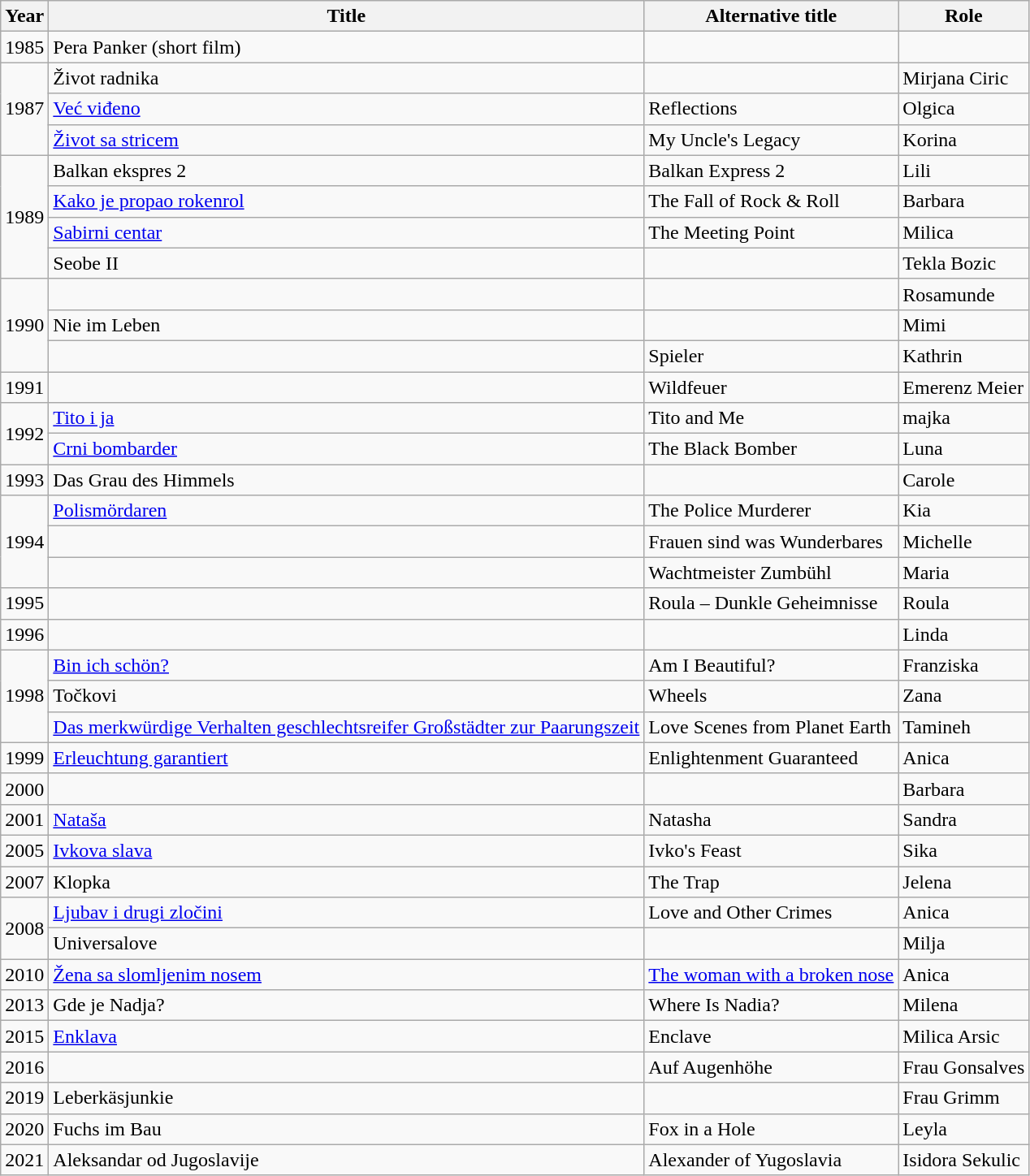<table class="wikitable">
<tr>
<th>Year</th>
<th>Title</th>
<th>Alternative title</th>
<th>Role</th>
</tr>
<tr>
<td>1985</td>
<td>Pera Panker (short film)</td>
<td></td>
<td></td>
</tr>
<tr>
<td rowspan="3">1987</td>
<td>Život radnika</td>
<td></td>
<td>Mirjana Ciric</td>
</tr>
<tr>
<td><a href='#'>Već viđeno</a></td>
<td>Reflections</td>
<td>Olgica</td>
</tr>
<tr>
<td><a href='#'>Život sa stricem</a></td>
<td>My Uncle's Legacy</td>
<td>Korina</td>
</tr>
<tr>
<td rowspan="4">1989</td>
<td>Balkan ekspres 2</td>
<td>Balkan Express 2</td>
<td>Lili</td>
</tr>
<tr>
<td><a href='#'>Kako je propao rokenrol</a></td>
<td>The Fall of Rock & Roll</td>
<td>Barbara</td>
</tr>
<tr>
<td><a href='#'>Sabirni centar</a></td>
<td>The Meeting Point</td>
<td>Milica</td>
</tr>
<tr>
<td>Seobe II</td>
<td></td>
<td>Tekla Bozic</td>
</tr>
<tr>
<td rowspan="3">1990</td>
<td></td>
<td></td>
<td>Rosamunde</td>
</tr>
<tr>
<td>Nie im Leben</td>
<td></td>
<td>Mimi</td>
</tr>
<tr>
<td></td>
<td>Spieler</td>
<td>Kathrin</td>
</tr>
<tr>
<td>1991</td>
<td></td>
<td>Wildfeuer</td>
<td>Emerenz Meier</td>
</tr>
<tr>
<td rowspan="2">1992</td>
<td><a href='#'>Tito i ja</a></td>
<td>Tito and Me</td>
<td>majka</td>
</tr>
<tr>
<td><a href='#'>Crni bombarder</a></td>
<td>The Black Bomber</td>
<td>Luna</td>
</tr>
<tr>
<td>1993</td>
<td>Das Grau des Himmels</td>
<td></td>
<td>Carole</td>
</tr>
<tr>
<td rowspan="3">1994</td>
<td><a href='#'>Polismördaren</a></td>
<td>The Police Murderer</td>
<td>Kia</td>
</tr>
<tr>
<td></td>
<td>Frauen sind was Wunderbares</td>
<td>Michelle</td>
</tr>
<tr>
<td></td>
<td>Wachtmeister Zumbühl</td>
<td>Maria</td>
</tr>
<tr>
<td>1995</td>
<td></td>
<td>Roula – Dunkle Geheimnisse</td>
<td>Roula</td>
</tr>
<tr>
<td>1996</td>
<td></td>
<td></td>
<td>Linda</td>
</tr>
<tr>
<td rowspan="3">1998</td>
<td><a href='#'>Bin ich schön?</a></td>
<td>Am I Beautiful?</td>
<td>Franziska</td>
</tr>
<tr>
<td>Točkovi</td>
<td>Wheels</td>
<td>Zana</td>
</tr>
<tr>
<td><a href='#'>Das merkwürdige Verhalten geschlechtsreifer Großstädter zur Paarungszeit</a></td>
<td>Love Scenes from Planet Earth</td>
<td>Tamineh</td>
</tr>
<tr>
<td>1999</td>
<td><a href='#'>Erleuchtung garantiert</a></td>
<td>Enlightenment Guaranteed</td>
<td>Anica</td>
</tr>
<tr>
<td>2000</td>
<td></td>
<td></td>
<td>Barbara</td>
</tr>
<tr>
<td>2001</td>
<td><a href='#'>Nataša</a></td>
<td>Natasha</td>
<td>Sandra</td>
</tr>
<tr>
<td>2005</td>
<td><a href='#'>Ivkova slava</a></td>
<td>Ivko's Feast</td>
<td>Sika</td>
</tr>
<tr>
<td>2007</td>
<td>Klopka</td>
<td>The Trap</td>
<td>Jelena</td>
</tr>
<tr>
<td rowspan="2">2008</td>
<td><a href='#'>Ljubav i drugi zločini</a></td>
<td>Love and Other Crimes</td>
<td>Anica</td>
</tr>
<tr>
<td>Universalove</td>
<td></td>
<td>Milja</td>
</tr>
<tr>
<td>2010</td>
<td><a href='#'>Žena sa slomljenim nosem</a></td>
<td><a href='#'>The woman with a broken nose</a></td>
<td>Anica</td>
</tr>
<tr>
<td>2013</td>
<td>Gde je Nadja?</td>
<td>Where Is Nadia?</td>
<td>Milena</td>
</tr>
<tr>
<td>2015</td>
<td><a href='#'>Enklava</a></td>
<td>Enclave</td>
<td>Milica Arsic</td>
</tr>
<tr>
<td>2016</td>
<td></td>
<td>Auf Augenhöhe</td>
<td>Frau Gonsalves</td>
</tr>
<tr>
<td>2019</td>
<td>Leberkäsjunkie</td>
<td></td>
<td>Frau Grimm</td>
</tr>
<tr>
<td>2020</td>
<td>Fuchs im Bau</td>
<td>Fox in a Hole</td>
<td>Leyla</td>
</tr>
<tr>
<td>2021</td>
<td>Aleksandar od Jugoslavije</td>
<td>Alexander of Yugoslavia</td>
<td>Isidora Sekulic</td>
</tr>
</table>
